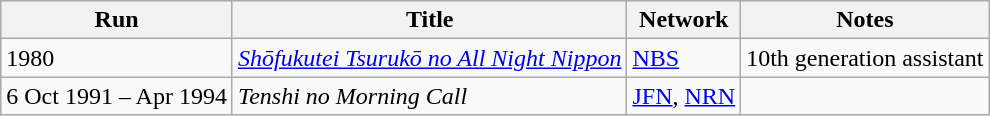<table class="wikitable">
<tr>
<th>Run</th>
<th>Title</th>
<th>Network</th>
<th>Notes</th>
</tr>
<tr>
<td>1980</td>
<td><em><a href='#'>Shōfukutei Tsurukō no All Night Nippon</a></em></td>
<td><a href='#'>NBS</a></td>
<td>10th generation assistant</td>
</tr>
<tr>
<td>6 Oct 1991 – Apr 1994</td>
<td><em>Tenshi no Morning Call</em></td>
<td><a href='#'>JFN</a>, <a href='#'>NRN</a></td>
<td></td>
</tr>
</table>
